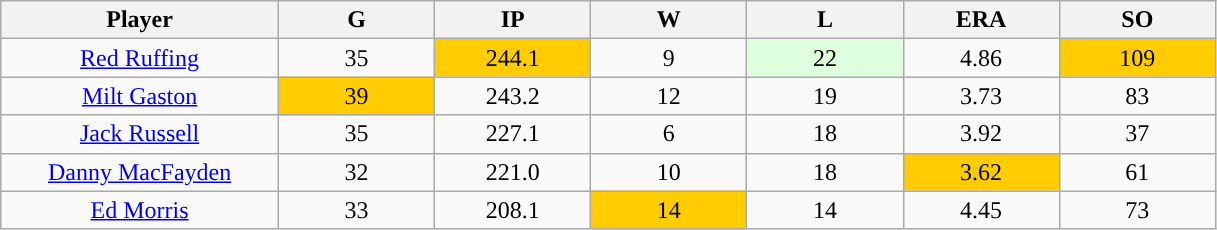<table class="wikitable sortable">
<tr>
<th bgcolor="#DDDDFF" width="16%">Player</th>
<th bgcolor="#DDDDFF" width="9%">G</th>
<th bgcolor="#DDDDFF" width="9%">IP</th>
<th bgcolor="#DDDDFF" width="9%">W</th>
<th bgcolor="#DDDDFF" width="9%">L</th>
<th bgcolor="#DDDDFF" width="9%">ERA</th>
<th bgcolor="#DDDDFF" width="9%">SO</th>
</tr>
<tr align="center">
<td><a href='#'>Red Ruffing</a></td>
<td>35</td>
<td style="background:#fc0;">244.1</td>
<td>9</td>
<td style="background:#DDFFDD;">22</td>
<td>4.86</td>
<td style="background:#fc0;">109</td>
</tr>
<tr align=center>
<td><a href='#'>Milt Gaston</a></td>
<td style="background:#fc0;">39</td>
<td>243.2</td>
<td>12</td>
<td>19</td>
<td>3.73</td>
<td>83</td>
</tr>
<tr align=center>
<td><a href='#'>Jack Russell</a></td>
<td>35</td>
<td>227.1</td>
<td>6</td>
<td>18</td>
<td>3.92</td>
<td>37</td>
</tr>
<tr align=center>
<td><a href='#'>Danny MacFayden</a></td>
<td>32</td>
<td>221.0</td>
<td>10</td>
<td>18</td>
<td style="background:#fc0;">3.62</td>
<td>61</td>
</tr>
<tr align=center>
<td><a href='#'>Ed Morris</a></td>
<td>33</td>
<td>208.1</td>
<td style="background:#fc0;">14</td>
<td>14</td>
<td>4.45</td>
<td>73</td>
</tr>
</table>
